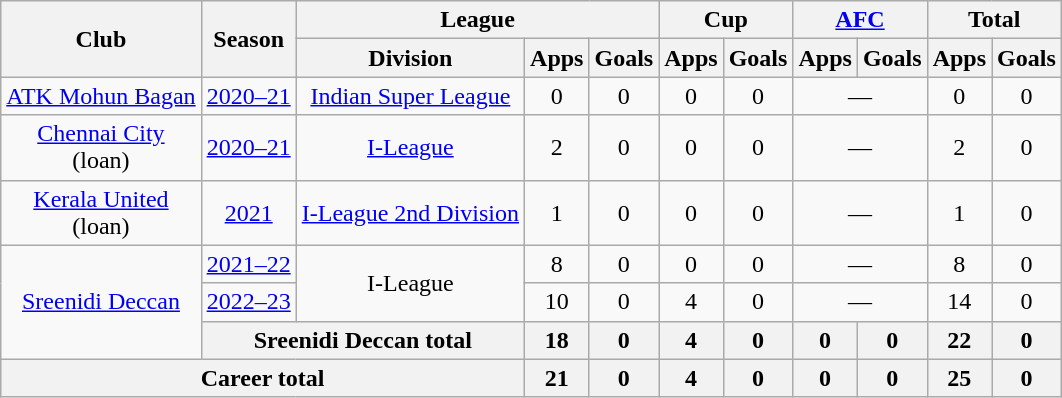<table class=wikitable style=text-align:center>
<tr>
<th rowspan="2">Club</th>
<th rowspan="2">Season</th>
<th colspan="3">League</th>
<th colspan="2">Cup</th>
<th colspan="2"><a href='#'>AFC</a></th>
<th colspan="2">Total</th>
</tr>
<tr>
<th>Division</th>
<th>Apps</th>
<th>Goals</th>
<th>Apps</th>
<th>Goals</th>
<th>Apps</th>
<th>Goals</th>
<th>Apps</th>
<th>Goals</th>
</tr>
<tr>
<td rowspan="1"><a href='#'>ATK Mohun Bagan</a></td>
<td><a href='#'>2020–21</a></td>
<td rowspan="1"><a href='#'>Indian Super League</a></td>
<td>0</td>
<td>0</td>
<td>0</td>
<td>0</td>
<td colspan="2">—</td>
<td>0</td>
<td>0</td>
</tr>
<tr>
<td rowspan="1"><a href='#'>Chennai City</a> <br>(loan)</td>
<td><a href='#'>2020–21</a></td>
<td rowspan="1"><a href='#'>I-League</a></td>
<td>2</td>
<td>0</td>
<td>0</td>
<td>0</td>
<td colspan="2">—</td>
<td>2</td>
<td>0</td>
</tr>
<tr>
<td rowspan="1"><a href='#'>Kerala United</a> <br>(loan)</td>
<td><a href='#'>2021</a></td>
<td rowspan="1"><a href='#'>I-League 2nd Division</a></td>
<td>1</td>
<td>0</td>
<td>0</td>
<td>0</td>
<td colspan="2">—</td>
<td>1</td>
<td>0</td>
</tr>
<tr>
<td rowspan="3"><a href='#'>Sreenidi Deccan</a></td>
<td><a href='#'>2021–22</a></td>
<td rowspan="2">I-League</td>
<td>8</td>
<td>0</td>
<td>0</td>
<td>0</td>
<td colspan="2">—</td>
<td>8</td>
<td>0</td>
</tr>
<tr>
<td><a href='#'>2022–23</a></td>
<td>10</td>
<td>0</td>
<td>4</td>
<td>0</td>
<td colspan="2">—</td>
<td>14</td>
<td>0</td>
</tr>
<tr>
<th colspan="2">Sreenidi Deccan total</th>
<th>18</th>
<th>0</th>
<th>4</th>
<th>0</th>
<th>0</th>
<th>0</th>
<th>22</th>
<th>0</th>
</tr>
<tr>
<th colspan="3">Career total</th>
<th>21</th>
<th>0</th>
<th>4</th>
<th>0</th>
<th>0</th>
<th>0</th>
<th>25</th>
<th>0</th>
</tr>
</table>
